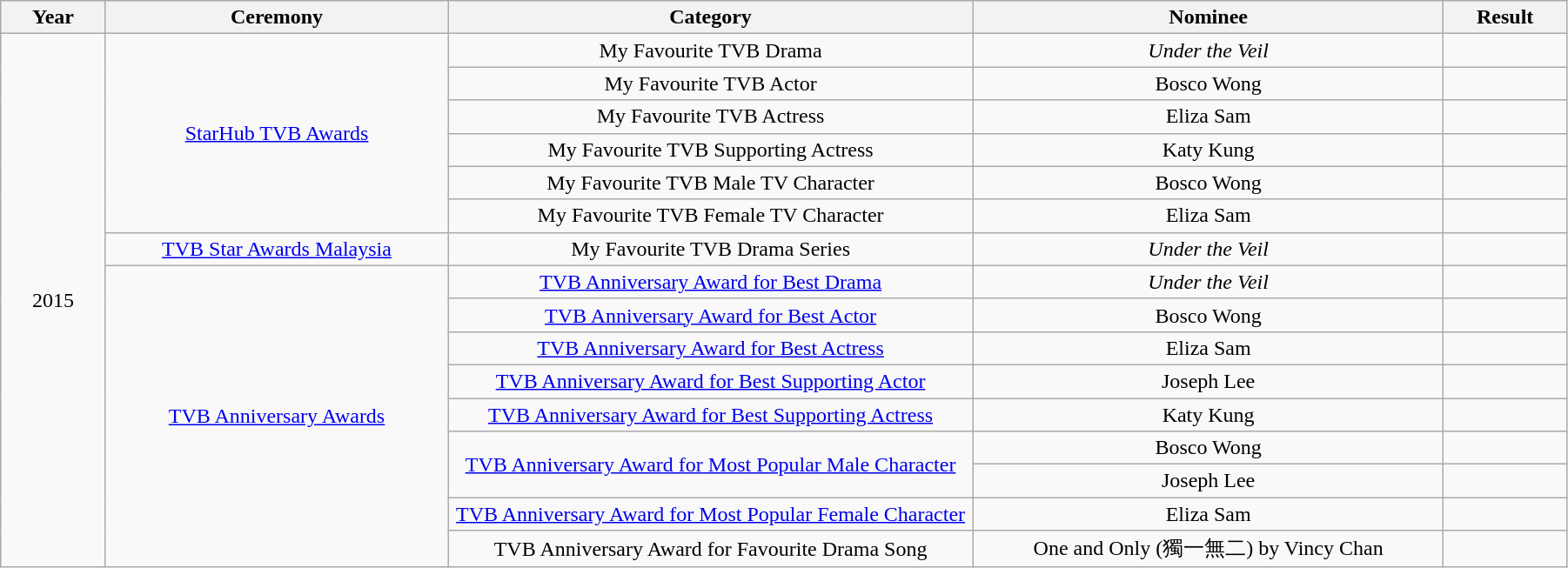<table class="wikitable" style="width:95%;">
<tr>
<th style="width:50px;">Year</th>
<th style="width:180px;">Ceremony</th>
<th style="width:280px;">Category</th>
<th style="width:250px;">Nominee</th>
<th style="width:60px;">Result</th>
</tr>
<tr>
<td align="center" rowspan=16>2015</td>
<td align="center" rowspan=6><a href='#'>StarHub TVB Awards</a></td>
<td align="center">My Favourite TVB Drama</td>
<td align="center"><em>Under the Veil</em></td>
<td></td>
</tr>
<tr>
<td align="center">My Favourite TVB Actor</td>
<td align="center">Bosco Wong</td>
<td></td>
</tr>
<tr>
<td align="center">My Favourite TVB Actress</td>
<td align="center">Eliza Sam</td>
<td></td>
</tr>
<tr>
<td align="center">My Favourite TVB Supporting Actress</td>
<td align="center">Katy Kung</td>
<td></td>
</tr>
<tr>
<td align="center">My Favourite TVB Male TV Character</td>
<td align="center">Bosco Wong</td>
<td></td>
</tr>
<tr>
<td align="center">My Favourite TVB Female TV Character</td>
<td align="center">Eliza Sam</td>
<td></td>
</tr>
<tr>
<td align="center"><a href='#'>TVB Star Awards Malaysia</a></td>
<td align="center">My Favourite TVB Drama Series</td>
<td align="center"><em>Under the Veil</em></td>
<td></td>
</tr>
<tr>
<td align="center" rowspan=9><a href='#'>TVB Anniversary Awards</a></td>
<td align="center"><a href='#'>TVB Anniversary Award for Best Drama</a></td>
<td align="center"><em>Under the Veil</em></td>
<td></td>
</tr>
<tr>
<td align="center"><a href='#'>TVB Anniversary Award for Best Actor</a></td>
<td align="center">Bosco Wong</td>
<td></td>
</tr>
<tr>
<td align="center"><a href='#'>TVB Anniversary Award for Best Actress</a></td>
<td align="center">Eliza Sam</td>
<td></td>
</tr>
<tr>
<td align="center"><a href='#'>TVB Anniversary Award for Best Supporting Actor</a></td>
<td align="center">Joseph Lee</td>
<td></td>
</tr>
<tr>
<td align="center"><a href='#'>TVB Anniversary Award for Best Supporting Actress</a></td>
<td align="center">Katy Kung</td>
<td></td>
</tr>
<tr>
<td rowspan=2 align="center"><a href='#'>TVB Anniversary Award for Most Popular Male Character</a></td>
<td align="center">Bosco Wong</td>
<td></td>
</tr>
<tr>
<td align="center">Joseph Lee</td>
<td></td>
</tr>
<tr>
<td align="center"><a href='#'>TVB Anniversary Award for Most Popular Female Character</a></td>
<td align="center">Eliza Sam</td>
<td></td>
</tr>
<tr>
<td align="center">TVB Anniversary Award for Favourite Drama Song</td>
<td align="center">One and Only (獨一無二) by Vincy Chan</td>
<td></td>
</tr>
</table>
